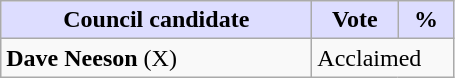<table class="wikitable">
<tr>
<th style="background:#ddf; width:200px;">Council candidate</th>
<th style="background:#ddf; width:50px;">Vote</th>
<th style="background:#ddf; width:30px;">%</th>
</tr>
<tr>
<td><strong>Dave Neeson</strong> (X)</td>
<td colspan="2">Acclaimed</td>
</tr>
</table>
